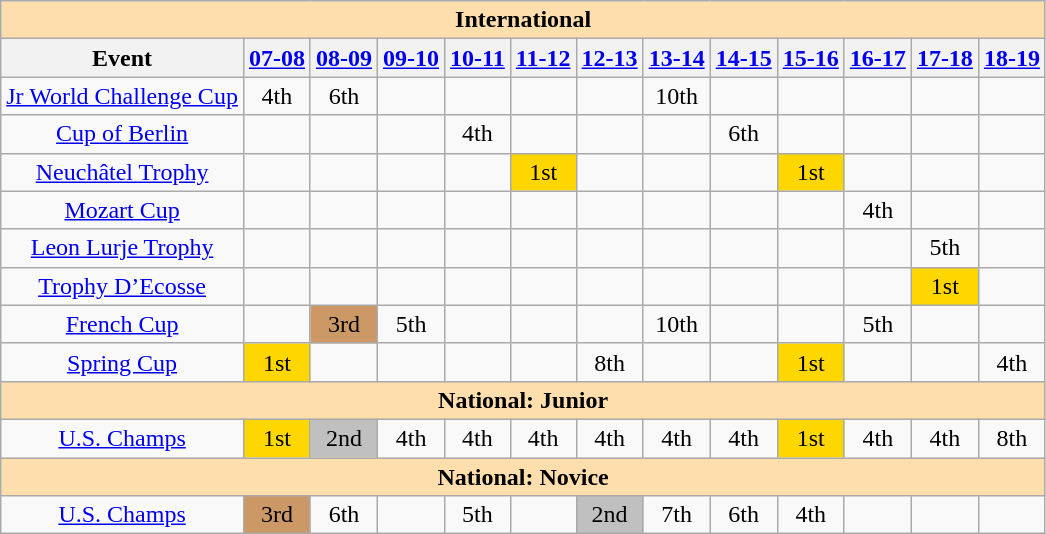<table class="wikitable" style="text-align:center">
<tr>
<th style="background-color: #ffdead; " colspan="13">International</th>
</tr>
<tr>
<th>Event</th>
<th><a href='#'>07-08</a></th>
<th><a href='#'>08-09</a></th>
<th><a href='#'>09-10</a></th>
<th><a href='#'>10-11</a></th>
<th><a href='#'>11-12</a></th>
<th><a href='#'>12-13</a></th>
<th><a href='#'>13-14</a></th>
<th><a href='#'>14-15</a></th>
<th><a href='#'>15-16</a></th>
<th><a href='#'>16-17</a></th>
<th><a href='#'>17-18</a></th>
<th><a href='#'>18-19</a></th>
</tr>
<tr>
<td><a href='#'>Jr World Challenge Cup</a></td>
<td>4th</td>
<td>6th</td>
<td></td>
<td></td>
<td></td>
<td></td>
<td>10th</td>
<td></td>
<td></td>
<td></td>
<td></td>
<td></td>
</tr>
<tr>
<td><a href='#'>Cup of Berlin</a></td>
<td></td>
<td></td>
<td></td>
<td>4th</td>
<td></td>
<td></td>
<td></td>
<td>6th</td>
<td></td>
<td></td>
<td></td>
<td></td>
</tr>
<tr>
<td><a href='#'>Neuchâtel Trophy</a></td>
<td></td>
<td></td>
<td></td>
<td></td>
<td bgcolor=gold>1st</td>
<td></td>
<td></td>
<td></td>
<td bgcolor=gold>1st</td>
<td></td>
<td></td>
<td></td>
</tr>
<tr>
<td><a href='#'>Mozart Cup</a></td>
<td></td>
<td></td>
<td></td>
<td></td>
<td></td>
<td></td>
<td></td>
<td></td>
<td></td>
<td>4th</td>
<td></td>
<td></td>
</tr>
<tr>
<td><a href='#'>Leon Lurje Trophy</a></td>
<td></td>
<td></td>
<td></td>
<td></td>
<td></td>
<td></td>
<td></td>
<td></td>
<td></td>
<td></td>
<td>5th</td>
<td></td>
</tr>
<tr>
<td><a href='#'>Trophy D’Ecosse</a></td>
<td></td>
<td></td>
<td></td>
<td></td>
<td></td>
<td></td>
<td></td>
<td></td>
<td></td>
<td></td>
<td bgcolor=gold>1st</td>
<td></td>
</tr>
<tr>
<td><a href='#'>French Cup</a></td>
<td></td>
<td bgcolor="#cc9966">3rd</td>
<td>5th</td>
<td></td>
<td></td>
<td></td>
<td>10th</td>
<td></td>
<td></td>
<td>5th</td>
<td></td>
<td></td>
</tr>
<tr>
<td><a href='#'>Spring Cup</a></td>
<td bgcolor=gold>1st</td>
<td></td>
<td></td>
<td></td>
<td></td>
<td>8th</td>
<td></td>
<td></td>
<td bgcolor=gold>1st</td>
<td></td>
<td></td>
<td>4th</td>
</tr>
<tr>
<th style="background-color: #ffdead; " colspan="13">National: Junior</th>
</tr>
<tr>
<td><a href='#'>U.S. Champs</a></td>
<td bgcolor=gold>1st</td>
<td bgcolor=silver>2nd</td>
<td>4th</td>
<td>4th</td>
<td>4th</td>
<td>4th</td>
<td>4th</td>
<td>4th</td>
<td bgcolor=gold>1st</td>
<td>4th</td>
<td>4th</td>
<td>8th</td>
</tr>
<tr>
<th style="background-color: #ffdead; " colspan="13">National: Novice</th>
</tr>
<tr>
<td><a href='#'>U.S. Champs</a></td>
<td bgcolor="#cc9966">3rd</td>
<td>6th</td>
<td></td>
<td>5th</td>
<td></td>
<td bgcolor=silver>2nd</td>
<td>7th</td>
<td>6th</td>
<td>4th</td>
<td></td>
<td></td>
<td></td>
</tr>
</table>
